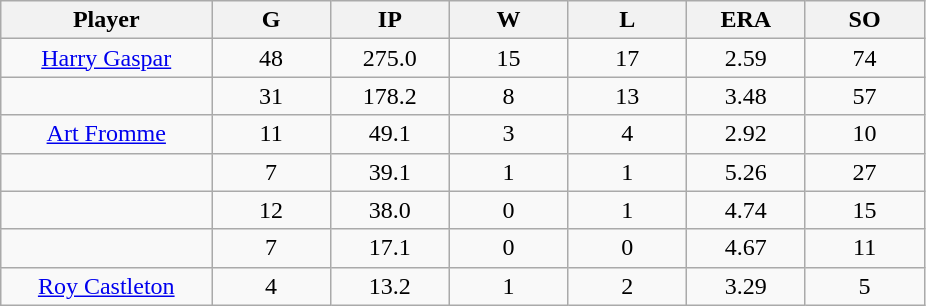<table class="wikitable sortable">
<tr>
<th bgcolor="#DDDDFF" width="16%">Player</th>
<th bgcolor="#DDDDFF" width="9%">G</th>
<th bgcolor="#DDDDFF" width="9%">IP</th>
<th bgcolor="#DDDDFF" width="9%">W</th>
<th bgcolor="#DDDDFF" width="9%">L</th>
<th bgcolor="#DDDDFF" width="9%">ERA</th>
<th bgcolor="#DDDDFF" width="9%">SO</th>
</tr>
<tr align="center">
<td><a href='#'>Harry Gaspar</a></td>
<td>48</td>
<td>275.0</td>
<td>15</td>
<td>17</td>
<td>2.59</td>
<td>74</td>
</tr>
<tr align=center>
<td></td>
<td>31</td>
<td>178.2</td>
<td>8</td>
<td>13</td>
<td>3.48</td>
<td>57</td>
</tr>
<tr align="center">
<td><a href='#'>Art Fromme</a></td>
<td>11</td>
<td>49.1</td>
<td>3</td>
<td>4</td>
<td>2.92</td>
<td>10</td>
</tr>
<tr align=center>
<td></td>
<td>7</td>
<td>39.1</td>
<td>1</td>
<td>1</td>
<td>5.26</td>
<td>27</td>
</tr>
<tr align="center">
<td></td>
<td>12</td>
<td>38.0</td>
<td>0</td>
<td>1</td>
<td>4.74</td>
<td>15</td>
</tr>
<tr align="center">
<td></td>
<td>7</td>
<td>17.1</td>
<td>0</td>
<td>0</td>
<td>4.67</td>
<td>11</td>
</tr>
<tr align="center">
<td><a href='#'>Roy Castleton</a></td>
<td>4</td>
<td>13.2</td>
<td>1</td>
<td>2</td>
<td>3.29</td>
<td>5</td>
</tr>
</table>
